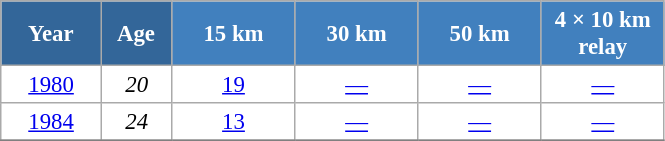<table class="wikitable" style="font-size:95%; text-align:center; border:grey solid 1px; border-collapse:collapse; background:#ffffff;">
<tr>
<th style="background-color:#369; color:white; width:60px;"> Year </th>
<th style="background-color:#369; color:white; width:40px;"> Age </th>
<th style="background-color:#4180be; color:white; width:75px;"> 15 km </th>
<th style="background-color:#4180be; color:white; width:75px;"> 30 km </th>
<th style="background-color:#4180be; color:white; width:75px;"> 50 km </th>
<th style="background-color:#4180be; color:white; width:75px;"> 4 × 10 km <br> relay </th>
</tr>
<tr>
<td><a href='#'>1980</a></td>
<td><em>20</em></td>
<td><a href='#'>19</a></td>
<td><a href='#'>—</a></td>
<td><a href='#'>—</a></td>
<td><a href='#'>—</a></td>
</tr>
<tr>
<td><a href='#'>1984</a></td>
<td><em>24</em></td>
<td><a href='#'>13</a></td>
<td><a href='#'>—</a></td>
<td><a href='#'>—</a></td>
<td><a href='#'>—</a></td>
</tr>
<tr>
</tr>
</table>
